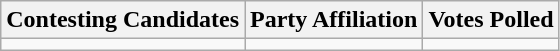<table class="wikitable sortable">
<tr>
<th>Contesting Candidates</th>
<th>Party Affiliation</th>
<th>Votes Polled</th>
</tr>
<tr>
<td></td>
<td></td>
<td></td>
</tr>
</table>
